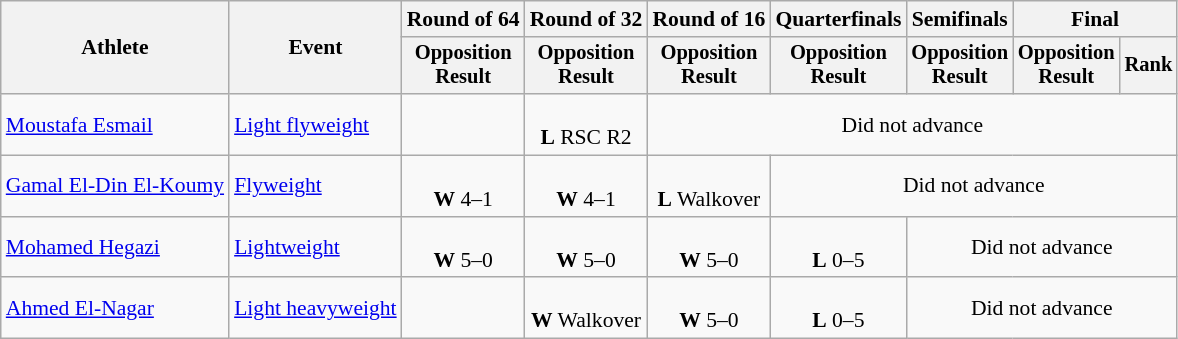<table class="wikitable" style="font-size:90%">
<tr>
<th rowspan="2">Athlete</th>
<th rowspan="2">Event</th>
<th>Round of 64</th>
<th>Round of 32</th>
<th>Round of 16</th>
<th>Quarterfinals</th>
<th>Semifinals</th>
<th colspan=2>Final</th>
</tr>
<tr style="font-size:95%">
<th>Opposition<br>Result</th>
<th>Opposition<br>Result</th>
<th>Opposition<br>Result</th>
<th>Opposition<br>Result</th>
<th>Opposition<br>Result</th>
<th>Opposition<br>Result</th>
<th>Rank</th>
</tr>
<tr align=center>
<td align=left><a href='#'>Moustafa Esmail</a></td>
<td align=left><a href='#'>Light flyweight</a></td>
<td></td>
<td><br><strong>L</strong> RSC R2</td>
<td colspan=5>Did not advance</td>
</tr>
<tr align=center>
<td align=left><a href='#'>Gamal El-Din El-Koumy</a></td>
<td align=left><a href='#'>Flyweight</a></td>
<td><br><strong>W</strong> 4–1</td>
<td><br><strong>W</strong> 4–1</td>
<td><br><strong>L</strong> Walkover</td>
<td colspan=4>Did not advance</td>
</tr>
<tr align=center>
<td align=left><a href='#'>Mohamed Hegazi</a></td>
<td align=left><a href='#'>Lightweight</a></td>
<td><br><strong>W</strong> 5–0</td>
<td><br><strong>W</strong> 5–0</td>
<td><br><strong>W</strong> 5–0</td>
<td><br><strong>L</strong> 0–5</td>
<td colspan=3>Did not advance</td>
</tr>
<tr align=center>
<td align=left><a href='#'>Ahmed El-Nagar</a></td>
<td align=left><a href='#'>Light heavyweight</a></td>
<td></td>
<td><br><strong>W</strong> Walkover</td>
<td><br><strong>W</strong> 5–0</td>
<td><br><strong>L</strong> 0–5</td>
<td colspan=3>Did not advance</td>
</tr>
</table>
